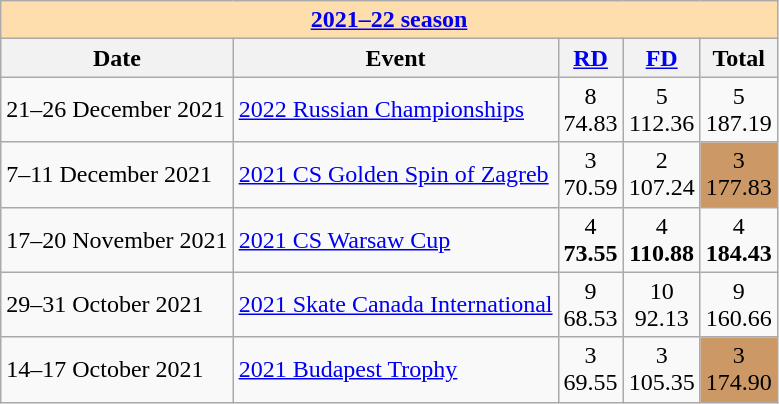<table class="wikitable">
<tr>
<td colspan="5" style="background-color: #ffdead;" align="center"><strong><a href='#'>2021–22 season</a></strong></td>
</tr>
<tr>
<th>Date</th>
<th>Event</th>
<th><a href='#'>RD</a></th>
<th><a href='#'>FD</a></th>
<th>Total</th>
</tr>
<tr>
<td>21–26 December 2021</td>
<td><a href='#'>2022 Russian Championships</a></td>
<td align=center>8 <br> 74.83</td>
<td align=center>5 <br> 112.36</td>
<td align=center>5 <br> 187.19</td>
</tr>
<tr>
<td>7–11 December 2021</td>
<td><a href='#'>2021 CS Golden Spin of Zagreb</a></td>
<td align=center>3 <br> 70.59</td>
<td align=center>2 <br> 107.24</td>
<td align=center bgcolor=cc9966>3 <br> 177.83</td>
</tr>
<tr>
<td>17–20 November 2021</td>
<td><a href='#'>2021 CS Warsaw Cup</a></td>
<td align=center>4 <br> <strong>73.55</strong></td>
<td align=center>4 <br> <strong>110.88</strong></td>
<td align=center>4 <br> <strong>184.43</strong></td>
</tr>
<tr>
<td>29–31 October 2021</td>
<td><a href='#'>2021 Skate Canada International</a></td>
<td align=center>9 <br> 68.53</td>
<td align=center>10 <br> 92.13</td>
<td align=center>9 <br> 160.66</td>
</tr>
<tr>
<td>14–17 October 2021</td>
<td><a href='#'>2021 Budapest Trophy</a></td>
<td align=center>3 <br> 69.55</td>
<td align=center>3 <br> 105.35</td>
<td align=center bgcolor=cc9966>3 <br> 174.90</td>
</tr>
</table>
